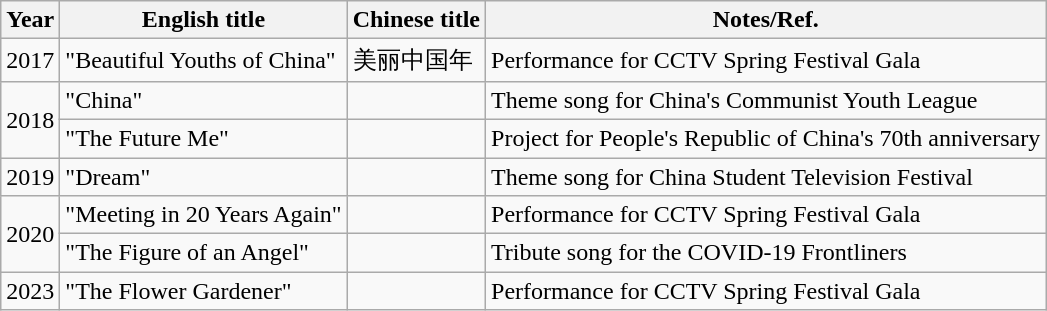<table class="wikitable sortable">
<tr>
<th>Year</th>
<th>English title</th>
<th>Chinese title</th>
<th class="unsortable">Notes/Ref.</th>
</tr>
<tr>
<td>2017</td>
<td>"Beautiful Youths of China"</td>
<td>美丽中国年</td>
<td>Performance for CCTV Spring Festival Gala</td>
</tr>
<tr>
<td rowspan=2>2018</td>
<td>"China"</td>
<td></td>
<td>Theme song for China's Communist Youth League</td>
</tr>
<tr>
<td>"The Future Me"</td>
<td></td>
<td>Project for People's Republic of China's 70th anniversary</td>
</tr>
<tr>
<td>2019</td>
<td>"Dream"</td>
<td></td>
<td>Theme song for China Student Television Festival</td>
</tr>
<tr>
<td rowspan=2>2020</td>
<td>"Meeting in 20 Years Again"</td>
<td></td>
<td>Performance for CCTV Spring Festival Gala</td>
</tr>
<tr>
<td>"The Figure of an Angel"</td>
<td></td>
<td>Tribute song for the COVID-19 Frontliners</td>
</tr>
<tr>
<td>2023</td>
<td>"The Flower Gardener"</td>
<td></td>
<td>Performance for CCTV Spring Festival Gala</td>
</tr>
</table>
